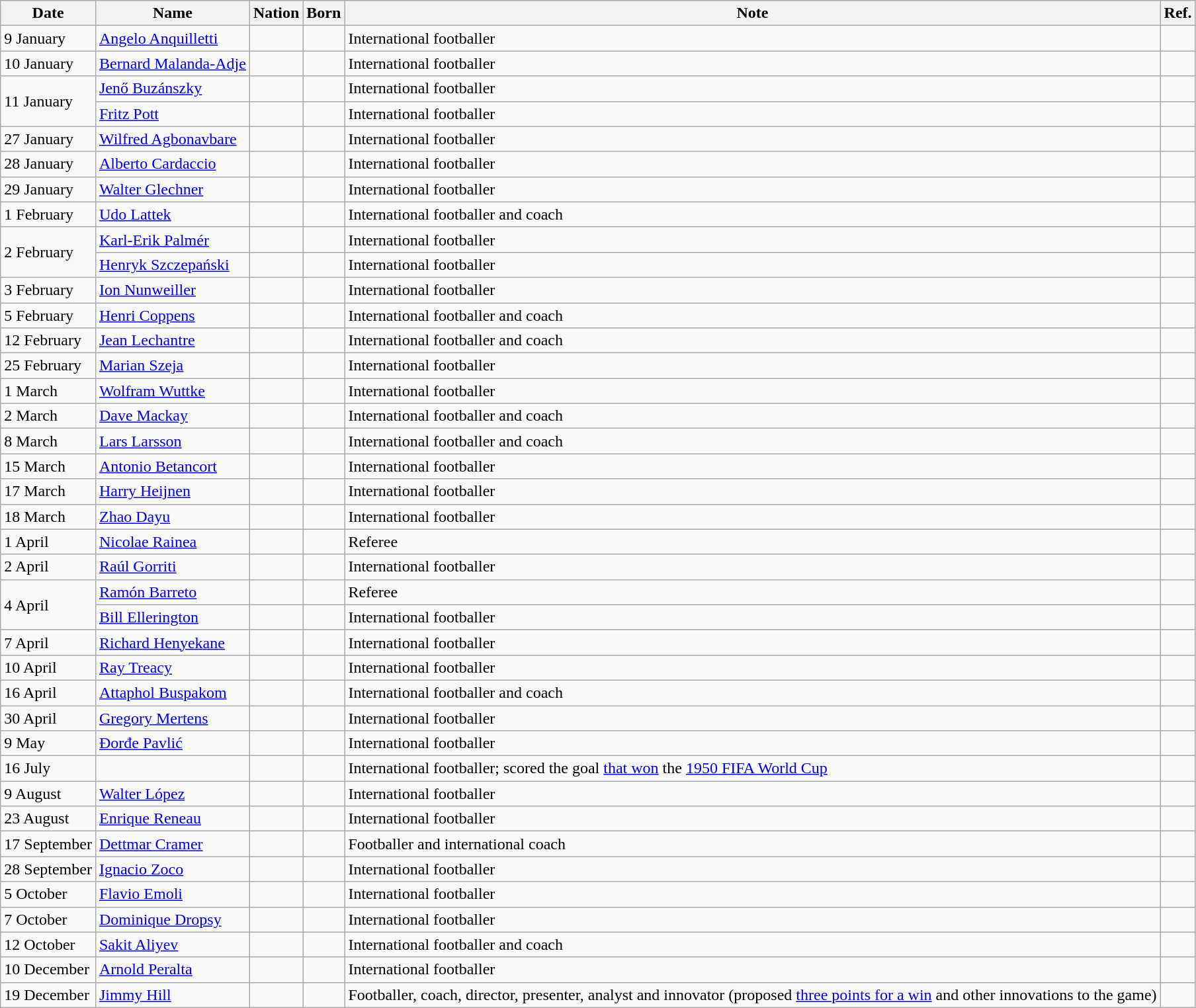<table class="wikitable sortable">
<tr>
<th>Date</th>
<th>Name</th>
<th>Nation</th>
<th>Born</th>
<th>Note</th>
<th>Ref.</th>
</tr>
<tr>
<td>9 January</td>
<td><a href='#'>Angelo Anquilletti</a></td>
<td></td>
<td align="right"></td>
<td>International footballer</td>
<td align="center"></td>
</tr>
<tr>
<td>10 January</td>
<td><a href='#'>Bernard Malanda-Adje</a></td>
<td></td>
<td align="right"></td>
<td>International footballer</td>
<td align="center"></td>
</tr>
<tr>
<td rowspan="2">11 January</td>
<td><a href='#'>Jenő Buzánszky</a></td>
<td></td>
<td align="right"></td>
<td>International footballer</td>
<td align="center"></td>
</tr>
<tr>
<td><a href='#'>Fritz Pott</a></td>
<td></td>
<td align="right"></td>
<td>International footballer</td>
<td align="center"></td>
</tr>
<tr>
<td>27 January</td>
<td><a href='#'>Wilfred Agbonavbare</a></td>
<td></td>
<td align="right"></td>
<td>International footballer</td>
<td align="center"></td>
</tr>
<tr>
<td>28 January</td>
<td><a href='#'>Alberto Cardaccio</a></td>
<td></td>
<td align="right"></td>
<td>International footballer</td>
<td align="center"></td>
</tr>
<tr>
<td>29 January</td>
<td><a href='#'>Walter Glechner</a></td>
<td></td>
<td align="right"></td>
<td>International footballer</td>
<td align="center"></td>
</tr>
<tr>
<td>1 February</td>
<td><a href='#'>Udo Lattek</a></td>
<td></td>
<td align="right"></td>
<td>International footballer and coach</td>
<td align="center"></td>
</tr>
<tr>
<td rowspan="2">2 February</td>
<td><a href='#'>Karl-Erik Palmér</a></td>
<td></td>
<td align="right"></td>
<td>International footballer</td>
<td align="center"></td>
</tr>
<tr>
<td><a href='#'>Henryk Szczepański</a></td>
<td></td>
<td align="right"></td>
<td>International footballer</td>
<td align="center"></td>
</tr>
<tr>
<td>3 February</td>
<td><a href='#'>Ion Nunweiller</a></td>
<td></td>
<td align="right"></td>
<td>International footballer</td>
<td align="center"></td>
</tr>
<tr>
<td>5 February</td>
<td><a href='#'>Henri Coppens</a></td>
<td></td>
<td align="right"></td>
<td>International footballer and coach</td>
<td align="center"></td>
</tr>
<tr>
<td>12 February</td>
<td><a href='#'>Jean Lechantre</a></td>
<td></td>
<td align="right"></td>
<td>International footballer and coach</td>
<td align="center"></td>
</tr>
<tr>
<td>25 February</td>
<td><a href='#'>Marian Szeja</a></td>
<td></td>
<td align="right"></td>
<td>International footballer</td>
<td align="center"></td>
</tr>
<tr>
<td>1 March</td>
<td><a href='#'>Wolfram Wuttke</a></td>
<td></td>
<td align="right"></td>
<td>International footballer</td>
<td align="center"></td>
</tr>
<tr>
<td>2 March</td>
<td><a href='#'>Dave Mackay</a></td>
<td></td>
<td align="right"></td>
<td>International footballer and coach</td>
<td align="center"></td>
</tr>
<tr>
<td>8 March</td>
<td><a href='#'>Lars Larsson</a></td>
<td></td>
<td align="right"></td>
<td>International footballer and coach</td>
<td align="center"></td>
</tr>
<tr>
<td>15 March</td>
<td><a href='#'>Antonio Betancort</a></td>
<td></td>
<td align="right"></td>
<td>International footballer</td>
<td align="center"></td>
</tr>
<tr>
<td>17 March</td>
<td><a href='#'>Harry Heijnen</a></td>
<td></td>
<td align="right"></td>
<td>International footballer</td>
<td align="center"></td>
</tr>
<tr>
<td>18 March</td>
<td><a href='#'>Zhao Dayu</a></td>
<td></td>
<td align="right"></td>
<td>International footballer</td>
<td align="center"></td>
</tr>
<tr>
<td>1 April</td>
<td><a href='#'>Nicolae Rainea</a></td>
<td></td>
<td align="right"></td>
<td>Referee</td>
<td align="center"></td>
</tr>
<tr>
<td>2 April</td>
<td><a href='#'>Raúl Gorriti</a></td>
<td></td>
<td align="right"></td>
<td>International footballer</td>
<td align="center"></td>
</tr>
<tr>
<td rowspan="2">4 April</td>
<td><a href='#'>Ramón Barreto</a></td>
<td></td>
<td align="right"></td>
<td>Referee</td>
<td align="center"></td>
</tr>
<tr>
<td><a href='#'>Bill Ellerington</a></td>
<td></td>
<td align="right"></td>
<td>International footballer</td>
<td align="center"></td>
</tr>
<tr>
<td>7 April</td>
<td><a href='#'>Richard Henyekane</a></td>
<td></td>
<td align="right"></td>
<td>International footballer</td>
<td align="center"></td>
</tr>
<tr>
<td>10 April</td>
<td><a href='#'>Ray Treacy</a></td>
<td></td>
<td align="right"></td>
<td>International footballer</td>
<td align="center"></td>
</tr>
<tr>
<td>16 April</td>
<td><a href='#'>Attaphol Buspakom</a></td>
<td></td>
<td align="right"></td>
<td>International footballer and coach</td>
<td align="center"></td>
</tr>
<tr>
<td>30 April</td>
<td><a href='#'>Gregory Mertens</a></td>
<td></td>
<td align="right"></td>
<td>International footballer</td>
<td align="center"></td>
</tr>
<tr>
<td>9 May</td>
<td><a href='#'>Đorđe Pavlić</a></td>
<td></td>
<td align="right"></td>
<td>International footballer</td>
<td align="center"></td>
</tr>
<tr>
<td>16 July</td>
<td></td>
<td></td>
<td align="right"></td>
<td>International footballer; scored the goal <a href='#'>that won</a> the <a href='#'>1950 FIFA World Cup</a></td>
<td align="center"></td>
</tr>
<tr>
<td>9 August</td>
<td><a href='#'>Walter López</a></td>
<td></td>
<td align="right"></td>
<td>International footballer</td>
<td align="center"></td>
</tr>
<tr>
<td>23 August</td>
<td><a href='#'>Enrique Reneau</a></td>
<td></td>
<td align="right"></td>
<td>International footballer</td>
<td align="center"></td>
</tr>
<tr>
<td>17 September</td>
<td><a href='#'>Dettmar Cramer</a></td>
<td></td>
<td align="right"></td>
<td>Footballer and international coach</td>
<td align="center"></td>
</tr>
<tr>
<td>28 September</td>
<td><a href='#'>Ignacio Zoco</a></td>
<td></td>
<td align="right"></td>
<td>International footballer</td>
<td align="center"></td>
</tr>
<tr>
<td>5 October</td>
<td><a href='#'>Flavio Emoli</a></td>
<td></td>
<td align="right"></td>
<td>International footballer</td>
<td align="center"></td>
</tr>
<tr>
<td>7 October</td>
<td><a href='#'>Dominique Dropsy</a></td>
<td></td>
<td align="right"></td>
<td>International footballer</td>
<td align="center"></td>
</tr>
<tr>
<td>12 October</td>
<td><a href='#'>Sakit Aliyev</a></td>
<td></td>
<td align="right"></td>
<td>International footballer and coach</td>
<td align="center"></td>
</tr>
<tr>
<td>10 December</td>
<td><a href='#'>Arnold Peralta</a></td>
<td></td>
<td align="right"></td>
<td>International footballer</td>
<td align="center"></td>
</tr>
<tr>
<td>19 December</td>
<td><a href='#'>Jimmy Hill</a></td>
<td></td>
<td align="right"></td>
<td>Footballer, coach, director, presenter, analyst and innovator (proposed <a href='#'>three points for a win</a> and other innovations to the game)</td>
<td align="center"></td>
</tr>
</table>
